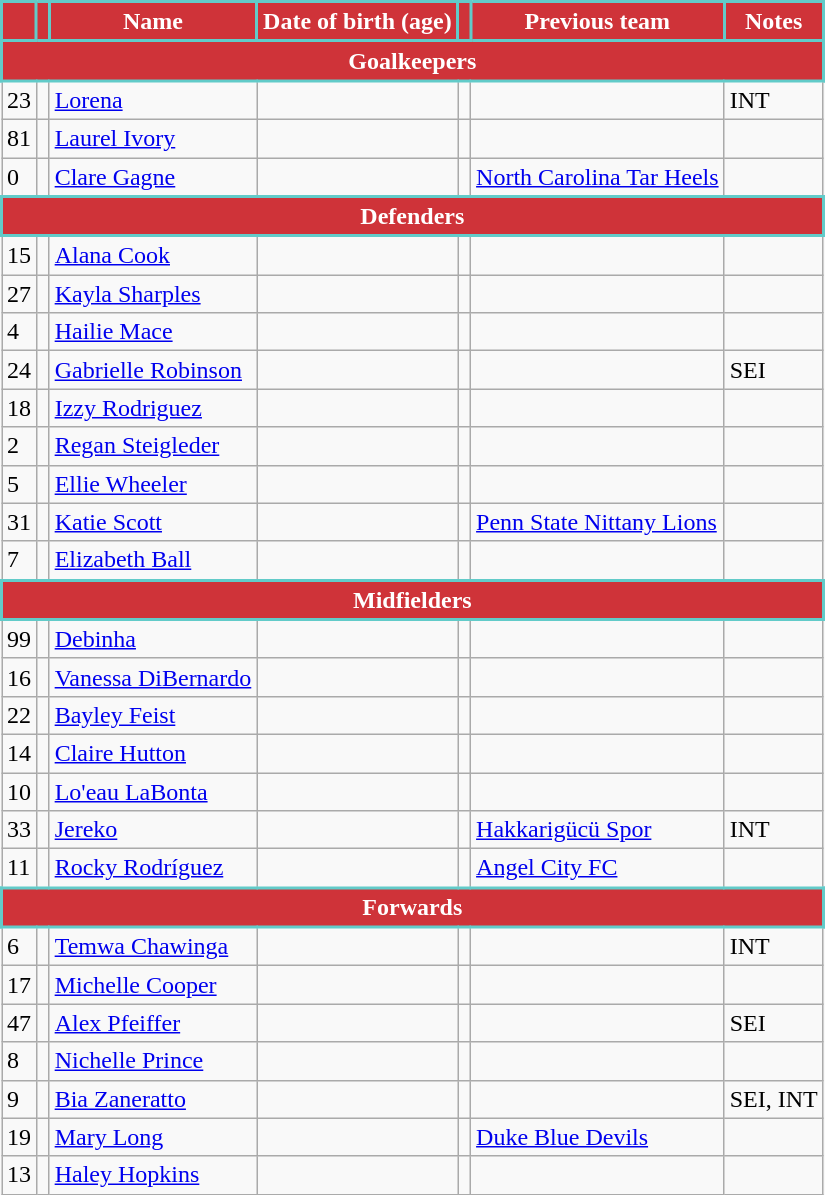<table class="wikitable sortable">
<tr>
<th style="background:#CF3339; color:#FFF; border:2px solid #62CBC9;" scope="col"></th>
<th style="background:#CF3339; color:#FFF; border:2px solid #62CBC9;" scope="col"></th>
<th style="background:#CF3339; color:#FFF; border:2px solid #62CBC9;" scope="col">Name</th>
<th style="background:#CF3339; color:#FFF; border:2px solid #62CBC9;" scope="col">Date of birth (age)</th>
<th style="background:#CF3339; color:#FFF; border:2px solid #62CBC9;" scope="col"></th>
<th style="background:#CF3339; color:#FFF; border:2px solid #62CBC9;" scope="col">Previous team</th>
<th style="background:#CF3339; color:#FFF; border:2px solid #62CBC9;" scope="col">Notes</th>
</tr>
<tr>
<th colspan="7" style="background:#CF3339; color:#FFF; border:2px solid #62CBC9;">Goalkeepers</th>
</tr>
<tr>
<td>23</td>
<td></td>
<td><a href='#'>Lorena</a></td>
<td></td>
<td></td>
<td></td>
<td>INT</td>
</tr>
<tr>
<td>81</td>
<td></td>
<td><a href='#'>Laurel Ivory</a></td>
<td></td>
<td></td>
<td></td>
<td></td>
</tr>
<tr>
<td>0</td>
<td></td>
<td><a href='#'>Clare Gagne</a></td>
<td></td>
<td></td>
<td> <a href='#'>North Carolina Tar Heels</a></td>
<td></td>
</tr>
<tr>
<th colspan="7" style="background:#CF3339; color:#FFF; border:2px solid #62CBC9;">Defenders</th>
</tr>
<tr>
<td>15</td>
<td></td>
<td><a href='#'>Alana Cook</a></td>
<td></td>
<td></td>
<td></td>
<td></td>
</tr>
<tr>
<td>27</td>
<td></td>
<td><a href='#'>Kayla Sharples</a></td>
<td></td>
<td></td>
<td></td>
<td></td>
</tr>
<tr>
<td>4</td>
<td></td>
<td><a href='#'>Hailie Mace</a></td>
<td></td>
<td></td>
<td></td>
<td></td>
</tr>
<tr>
<td>24</td>
<td></td>
<td><a href='#'>Gabrielle Robinson</a></td>
<td></td>
<td></td>
<td></td>
<td>SEI</td>
</tr>
<tr>
<td>18</td>
<td></td>
<td><a href='#'>Izzy Rodriguez</a></td>
<td></td>
<td></td>
<td></td>
<td></td>
</tr>
<tr>
<td>2</td>
<td></td>
<td><a href='#'>Regan Steigleder</a></td>
<td></td>
<td></td>
<td></td>
<td></td>
</tr>
<tr>
<td>5</td>
<td></td>
<td><a href='#'>Ellie Wheeler</a></td>
<td></td>
<td></td>
<td></td>
<td></td>
</tr>
<tr>
<td>31</td>
<td></td>
<td><a href='#'>Katie Scott</a></td>
<td></td>
<td></td>
<td> <a href='#'>Penn State Nittany Lions</a></td>
<td></td>
</tr>
<tr>
<td>7</td>
<td></td>
<td><a href='#'>Elizabeth Ball</a></td>
<td></td>
<td></td>
<td></td>
<td></td>
</tr>
<tr>
<th colspan="7" style="background:#CF3339; color:#FFF; border:2px solid #62CBC9;">Midfielders</th>
</tr>
<tr>
<td>99</td>
<td></td>
<td><a href='#'>Debinha</a></td>
<td></td>
<td></td>
<td></td>
<td></td>
</tr>
<tr>
<td>16</td>
<td></td>
<td><a href='#'>Vanessa DiBernardo</a></td>
<td></td>
<td></td>
<td></td>
<td></td>
</tr>
<tr>
<td>22</td>
<td></td>
<td><a href='#'>Bayley Feist</a></td>
<td></td>
<td></td>
<td></td>
<td></td>
</tr>
<tr>
<td>14</td>
<td></td>
<td><a href='#'>Claire Hutton</a></td>
<td></td>
<td></td>
<td></td>
<td></td>
</tr>
<tr>
<td>10</td>
<td></td>
<td><a href='#'>Lo'eau LaBonta</a></td>
<td></td>
<td></td>
<td></td>
<td></td>
</tr>
<tr>
<td>33</td>
<td></td>
<td><a href='#'>Jereko</a></td>
<td></td>
<td></td>
<td> <a href='#'>Hakkarigücü Spor</a></td>
<td>INT</td>
</tr>
<tr>
<td>11</td>
<td></td>
<td><a href='#'>Rocky Rodríguez</a></td>
<td></td>
<td></td>
<td> <a href='#'>Angel City FC</a></td>
<td></td>
</tr>
<tr>
<th colspan="7" style="background:#CF3339; color:#FFF; border:2px solid #62CBC9;">Forwards</th>
</tr>
<tr>
<td>6</td>
<td></td>
<td><a href='#'>Temwa Chawinga</a></td>
<td></td>
<td></td>
<td></td>
<td>INT</td>
</tr>
<tr>
<td>17</td>
<td></td>
<td><a href='#'>Michelle Cooper</a></td>
<td></td>
<td></td>
<td></td>
<td></td>
</tr>
<tr>
<td>47</td>
<td></td>
<td><a href='#'>Alex Pfeiffer</a></td>
<td></td>
<td></td>
<td></td>
<td>SEI</td>
</tr>
<tr>
<td>8</td>
<td></td>
<td><a href='#'>Nichelle Prince</a></td>
<td></td>
<td></td>
<td></td>
<td></td>
</tr>
<tr>
<td>9</td>
<td></td>
<td><a href='#'>Bia Zaneratto</a></td>
<td></td>
<td></td>
<td></td>
<td>SEI, INT</td>
</tr>
<tr>
<td>19</td>
<td></td>
<td><a href='#'>Mary Long</a></td>
<td></td>
<td></td>
<td> <a href='#'>Duke Blue Devils</a></td>
<td></td>
</tr>
<tr>
<td>13</td>
<td></td>
<td><a href='#'>Haley Hopkins</a></td>
<td></td>
<td></td>
<td></td>
<td></td>
</tr>
</table>
